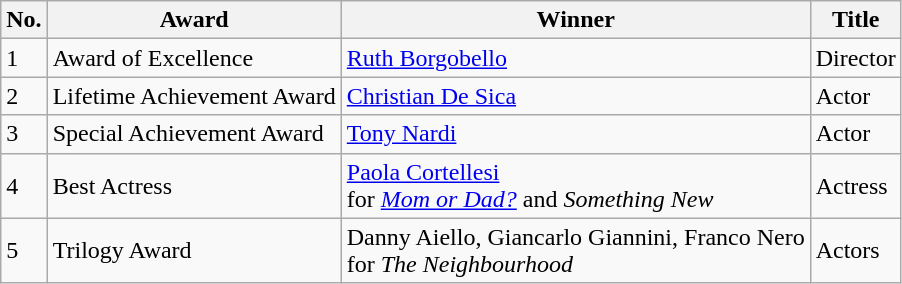<table class="wikitable">
<tr>
<th>No.</th>
<th>Award</th>
<th>Winner</th>
<th>Title</th>
</tr>
<tr>
<td>1</td>
<td>Award of Excellence</td>
<td><a href='#'>Ruth Borgobello</a></td>
<td>Director</td>
</tr>
<tr>
<td>2</td>
<td>Lifetime Achievement Award</td>
<td><a href='#'>Christian De Sica</a></td>
<td>Actor</td>
</tr>
<tr>
<td>3</td>
<td>Special Achievement Award</td>
<td><a href='#'>Tony Nardi</a></td>
<td>Actor</td>
</tr>
<tr>
<td>4</td>
<td>Best Actress</td>
<td><a href='#'>Paola Cortellesi</a><br>for <em><a href='#'>Mom or Dad?</a></em> and <em>Something New</em></td>
<td>Actress</td>
</tr>
<tr>
<td>5</td>
<td>Trilogy Award</td>
<td>Danny Aiello, Giancarlo Giannini, Franco Nero<br>for <em>The Neighbourhood</em></td>
<td>Actors</td>
</tr>
</table>
